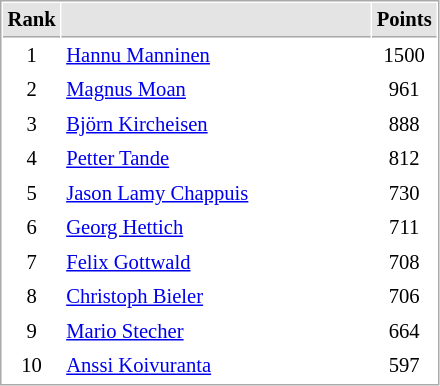<table cellspacing="1" cellpadding="3" style="border:1px solid #AAAAAA;font-size:86%">
<tr bgcolor="#E4E4E4">
<th style="border-bottom:1px solid #AAAAAA" width=10>Rank</th>
<th style="border-bottom:1px solid #AAAAAA" width=200></th>
<th style="border-bottom:1px solid #AAAAAA" width=20>Points</th>
</tr>
<tr align="center">
<td>1</td>
<td align="left"> <a href='#'>Hannu Manninen</a></td>
<td>1500</td>
</tr>
<tr align="center">
<td>2</td>
<td align="left"> <a href='#'>Magnus Moan</a></td>
<td>961</td>
</tr>
<tr align="center">
<td>3</td>
<td align="left"> <a href='#'>Björn Kircheisen</a></td>
<td>888</td>
</tr>
<tr align="center">
<td>4</td>
<td align="left"> <a href='#'>Petter Tande</a></td>
<td>812</td>
</tr>
<tr align="center">
<td>5</td>
<td align="left"> <a href='#'>Jason Lamy Chappuis</a></td>
<td>730</td>
</tr>
<tr align="center">
<td>6</td>
<td align="left"> <a href='#'>Georg Hettich</a></td>
<td>711</td>
</tr>
<tr align="center">
<td>7</td>
<td align="left"> <a href='#'>Felix Gottwald</a></td>
<td>708</td>
</tr>
<tr align="center">
<td>8</td>
<td align="left"> <a href='#'>Christoph Bieler</a></td>
<td>706</td>
</tr>
<tr align="center">
<td>9</td>
<td align="left"> <a href='#'>Mario Stecher</a></td>
<td>664</td>
</tr>
<tr align="center">
<td>10</td>
<td align="left"> <a href='#'>Anssi Koivuranta</a></td>
<td>597</td>
</tr>
</table>
